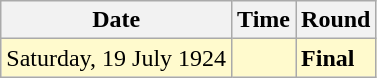<table class="wikitable">
<tr>
<th>Date</th>
<th>Time</th>
<th>Round</th>
</tr>
<tr style=background:lemonchiffon>
<td>Saturday, 19 July 1924</td>
<td></td>
<td><strong>Final</strong></td>
</tr>
</table>
